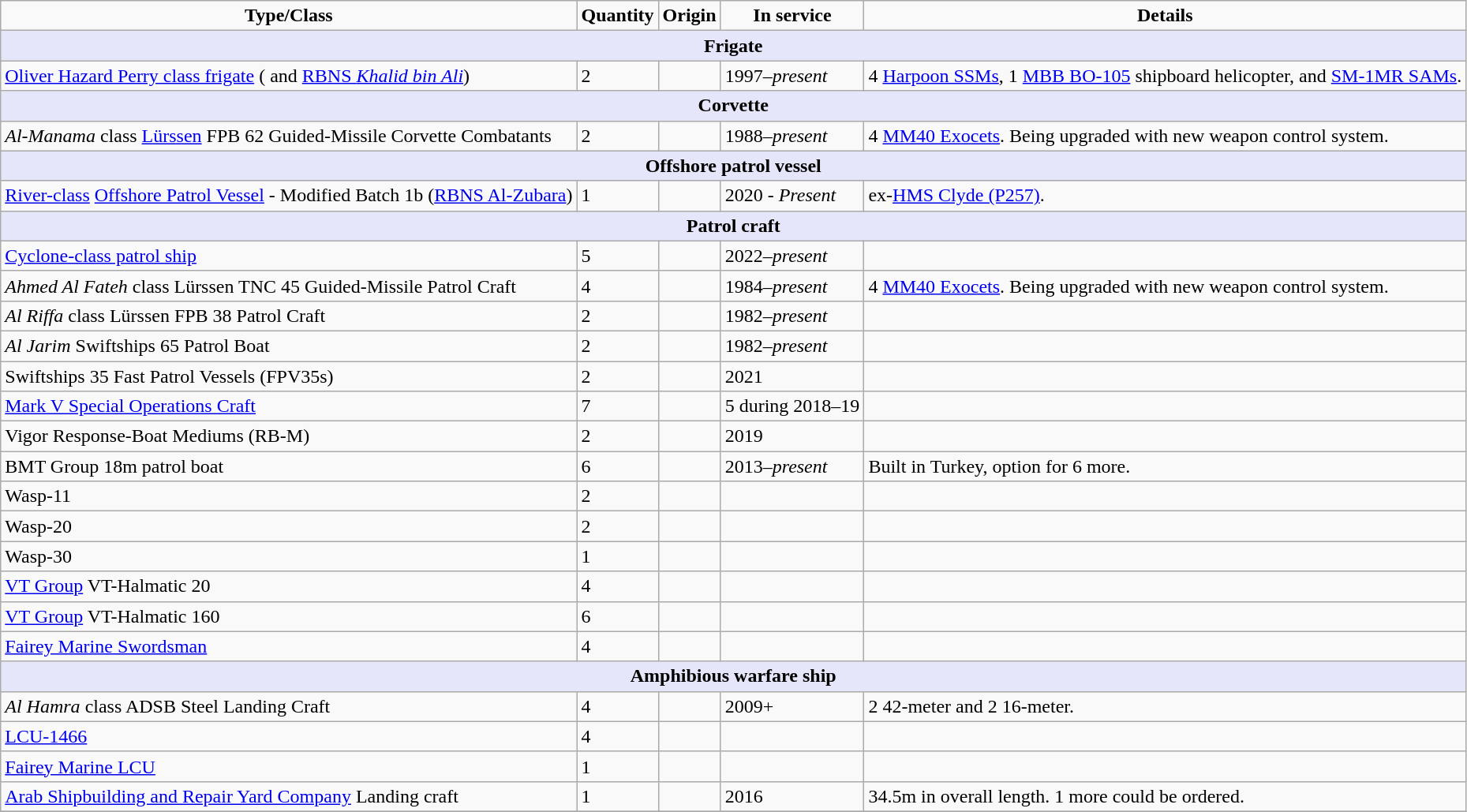<table class="wikitable sortable">
<tr>
<td align=center><strong>Type/Class</strong></td>
<td align=center><strong>Quantity</strong></td>
<td align=center><strong>Origin</strong></td>
<td align=center><strong>In service</strong></td>
<td align=center><strong>Details</strong></td>
</tr>
<tr>
<th colspan="5" style="background: lavender;">Frigate</th>
</tr>
<tr>
<td><a href='#'>Oliver Hazard Perry class frigate</a> ( and <a href='#'>RBNS <em>Khalid bin Ali</em></a>)</td>
<td>2</td>
<td></td>
<td>1997–<em>present</em></td>
<td>4 <a href='#'>Harpoon SSMs</a>, 1 <a href='#'>MBB BO-105</a> shipboard helicopter, and <a href='#'>SM-1MR SAMs</a>.</td>
</tr>
<tr>
<th colspan="5" style="background: lavender;">Corvette</th>
</tr>
<tr>
<td><em>Al-Manama</em> class <a href='#'>Lürssen</a> FPB 62 Guided-Missile Corvette Combatants</td>
<td>2</td>
<td></td>
<td>1988–<em>present</em></td>
<td>4 <a href='#'>MM40 Exocets</a>. Being upgraded with new weapon control system.</td>
</tr>
<tr>
<th colspan="5" style="background: lavender;">Offshore patrol vessel</th>
</tr>
<tr>
<td><a href='#'>River-class</a>   <a href='#'>Offshore Patrol Vessel</a> - Modified Batch 1b (<a href='#'>RBNS Al-Zubara</a>)</td>
<td>1</td>
<td></td>
<td>2020 - <em>Present</em></td>
<td>ex-<a href='#'>HMS Clyde (P257)</a>.</td>
</tr>
<tr>
<th colspan="5" style="background: lavender;">Patrol craft</th>
</tr>
<tr>
<td><a href='#'>Cyclone-class patrol ship</a></td>
<td>5</td>
<td></td>
<td>2022–<em>present</em></td>
<td></td>
</tr>
<tr>
<td><em>Ahmed Al Fateh</em> class Lürssen TNC 45 Guided-Missile Patrol Craft</td>
<td>4</td>
<td></td>
<td>1984–<em>present</em></td>
<td>4 <a href='#'>MM40 Exocets</a>. Being upgraded with new weapon control system.</td>
</tr>
<tr>
<td><em>Al Riffa</em> class Lürssen FPB 38 Patrol Craft</td>
<td>2</td>
<td></td>
<td>1982–<em>present</em></td>
<td></td>
</tr>
<tr>
<td><em>Al Jarim</em> Swiftships 65 Patrol Boat</td>
<td>2</td>
<td></td>
<td>1982–<em>present</em></td>
<td></td>
</tr>
<tr>
<td>Swiftships 35 Fast Patrol Vessels (FPV35s)</td>
<td>2</td>
<td></td>
<td>2021</td>
<td></td>
</tr>
<tr>
<td><a href='#'>Mark V Special Operations Craft</a></td>
<td>7</td>
<td></td>
<td>5 during 2018–19</td>
<td></td>
</tr>
<tr>
<td>Vigor Response-Boat Mediums (RB-M)</td>
<td>2</td>
<td></td>
<td>2019</td>
<td></td>
</tr>
<tr>
<td>BMT Group 18m patrol boat</td>
<td>6</td>
<td></td>
<td>2013–<em>present</em></td>
<td>Built in Turkey, option for 6 more.</td>
</tr>
<tr>
<td>Wasp-11</td>
<td>2</td>
<td> </td>
<td> </td>
<td> </td>
</tr>
<tr>
<td>Wasp-20</td>
<td>2</td>
<td> </td>
<td> </td>
<td> </td>
</tr>
<tr>
<td>Wasp-30</td>
<td>1</td>
<td> </td>
<td> </td>
<td> </td>
</tr>
<tr>
<td><a href='#'>VT Group</a> VT-Halmatic 20</td>
<td>4</td>
<td></td>
<td> </td>
<td> </td>
</tr>
<tr>
<td><a href='#'>VT Group</a> VT-Halmatic 160</td>
<td>6</td>
<td></td>
<td> </td>
<td> </td>
</tr>
<tr>
<td><a href='#'>Fairey Marine Swordsman</a></td>
<td>4</td>
<td></td>
<td> </td>
<td> </td>
</tr>
<tr>
<th colspan="5" style="background: lavender;">Amphibious warfare ship</th>
</tr>
<tr>
<td><em>Al Hamra</em> class ADSB Steel Landing Craft</td>
<td>4</td>
<td></td>
<td>2009+</td>
<td>2 42-meter and 2 16-meter.</td>
</tr>
<tr>
<td><a href='#'>LCU-1466</a></td>
<td>4</td>
<td></td>
<td> </td>
<td> </td>
</tr>
<tr>
<td><a href='#'>Fairey Marine LCU</a></td>
<td>1</td>
<td></td>
<td> </td>
<td> </td>
</tr>
<tr>
<td><a href='#'>Arab Shipbuilding and Repair Yard Company</a> Landing craft</td>
<td>1</td>
<td></td>
<td>2016</td>
<td>34.5m in overall length. 1 more could be ordered.</td>
</tr>
<tr>
</tr>
</table>
